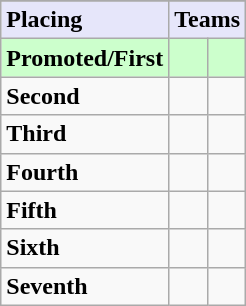<table class=wikitable>
<tr>
</tr>
<tr style="background: #E6E6FA;">
<td><strong>Placing</strong></td>
<td colspan="3" style="text-align:center"><strong>Teams</strong></td>
</tr>
<tr style="background: #ccffcc;">
<td><strong>Promoted/First</strong></td>
<td><strong></strong></td>
<td><strong></strong></td>
</tr>
<tr>
<td><strong>Second</strong></td>
<td></td>
<td></td>
</tr>
<tr>
<td><strong>Third</strong></td>
<td></td>
<td></td>
</tr>
<tr>
<td><strong>Fourth</strong></td>
<td></td>
<td></td>
</tr>
<tr>
<td><strong>Fifth</strong></td>
<td></td>
<td></td>
</tr>
<tr>
<td><strong>Sixth</strong></td>
<td></td>
<td></td>
</tr>
<tr>
<td><strong>Seventh</strong></td>
<td></td>
<td></td>
</tr>
</table>
